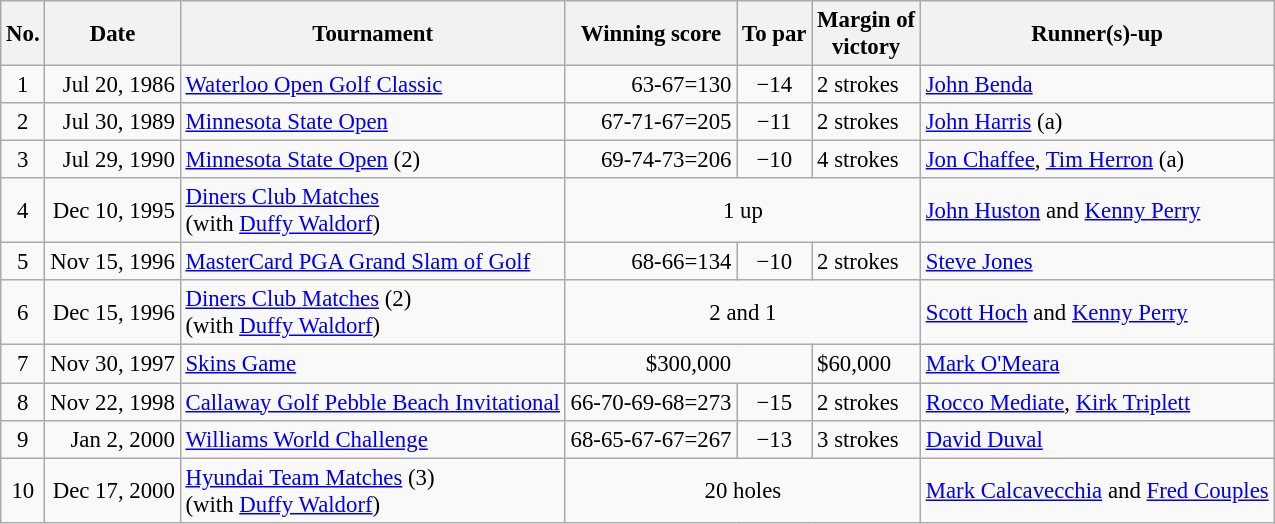<table class="wikitable" style="font-size:95%;">
<tr>
<th>No.</th>
<th>Date</th>
<th>Tournament</th>
<th>Winning score</th>
<th>To par</th>
<th>Margin of<br>victory</th>
<th>Runner(s)-up</th>
</tr>
<tr>
<td align=center>1</td>
<td align=right>Jul 20, 1986</td>
<td><a href='#'>Waterloo Open Golf Classic</a></td>
<td align=right>63-67=130</td>
<td align=center>−14</td>
<td>2 strokes</td>
<td> <a href='#'>John Benda</a></td>
</tr>
<tr>
<td align=center>2</td>
<td align=right>Jul 30, 1989</td>
<td><a href='#'>Minnesota State Open</a></td>
<td align=right>67-71-67=205</td>
<td align=center>−11</td>
<td>2 strokes</td>
<td> <a href='#'>John Harris</a> (a)</td>
</tr>
<tr>
<td align=center>3</td>
<td align=right>Jul 29, 1990</td>
<td><a href='#'>Minnesota State Open</a> (2)</td>
<td align=right>69-74-73=206</td>
<td align=center>−10</td>
<td>4 strokes</td>
<td> <a href='#'>Jon Chaffee</a>,  <a href='#'>Tim Herron</a> (a)</td>
</tr>
<tr>
<td align=center>4</td>
<td align=right>Dec 10, 1995</td>
<td><a href='#'>Diners Club Matches</a><br>(with  <a href='#'>Duffy Waldorf</a>)</td>
<td colspan=3 align=center>1 up</td>
<td> <a href='#'>John Huston</a> and  <a href='#'>Kenny Perry</a></td>
</tr>
<tr>
<td align=center>5</td>
<td align=right>Nov 15, 1996</td>
<td><a href='#'>MasterCard PGA Grand Slam of Golf</a></td>
<td align=right>68-66=134</td>
<td align=center>−10</td>
<td>2 strokes</td>
<td> <a href='#'>Steve Jones</a></td>
</tr>
<tr>
<td align=center>6</td>
<td align=right>Dec 15, 1996</td>
<td><a href='#'>Diners Club Matches</a> (2)<br>(with  <a href='#'>Duffy Waldorf</a>)</td>
<td colspan=3 align=center>2 and 1</td>
<td> <a href='#'>Scott Hoch</a> and  <a href='#'>Kenny Perry</a></td>
</tr>
<tr>
<td align=center>7</td>
<td align=right>Nov 30, 1997</td>
<td><a href='#'>Skins Game</a></td>
<td colspan=2 align=center>$300,000</td>
<td>$60,000</td>
<td> <a href='#'>Mark O'Meara</a></td>
</tr>
<tr>
<td align=center>8</td>
<td align=right>Nov 22, 1998</td>
<td><a href='#'>Callaway Golf Pebble Beach Invitational</a></td>
<td align=right>66-70-69-68=273</td>
<td align=center>−15</td>
<td>2 strokes</td>
<td> <a href='#'>Rocco Mediate</a>,  <a href='#'>Kirk Triplett</a></td>
</tr>
<tr>
<td align=center>9</td>
<td align=right>Jan 2, 2000</td>
<td><a href='#'>Williams World Challenge</a></td>
<td align=right>68-65-67-67=267</td>
<td align=center>−13</td>
<td>3 strokes</td>
<td> <a href='#'>David Duval</a></td>
</tr>
<tr>
<td align=center>10</td>
<td align=right>Dec 17, 2000</td>
<td><a href='#'>Hyundai Team Matches</a> (3)<br>(with  <a href='#'>Duffy Waldorf</a>)</td>
<td colspan=3 align=center>20 holes</td>
<td> <a href='#'>Mark Calcavecchia</a> and  <a href='#'>Fred Couples</a></td>
</tr>
</table>
